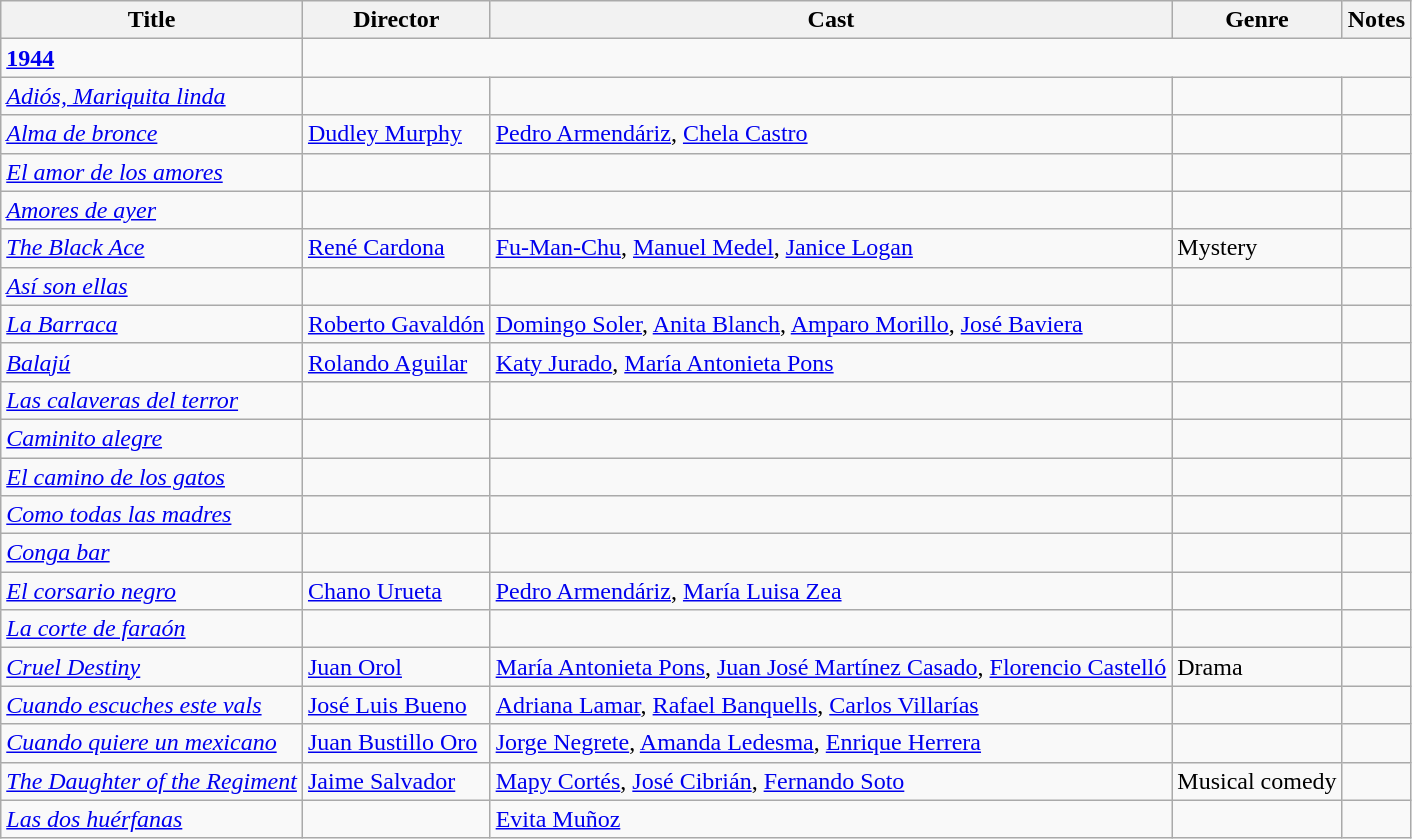<table class="wikitable">
<tr>
<th>Title</th>
<th>Director</th>
<th>Cast</th>
<th>Genre</th>
<th>Notes</th>
</tr>
<tr>
<td><strong><a href='#'>1944</a></strong></td>
</tr>
<tr>
<td><em><a href='#'>Adiós, Mariquita linda</a></em></td>
<td></td>
<td></td>
<td></td>
<td></td>
</tr>
<tr>
<td><em><a href='#'>Alma de bronce</a></em></td>
<td><a href='#'>Dudley Murphy</a></td>
<td><a href='#'>Pedro Armendáriz</a>, <a href='#'>Chela Castro</a></td>
<td></td>
<td></td>
</tr>
<tr>
<td><em><a href='#'>El amor de los amores</a></em></td>
<td></td>
<td></td>
<td></td>
<td></td>
</tr>
<tr>
<td><em><a href='#'>Amores de ayer</a></em></td>
<td></td>
<td></td>
<td></td>
<td></td>
</tr>
<tr>
<td><em><a href='#'>The Black Ace</a></em></td>
<td><a href='#'>René Cardona</a></td>
<td><a href='#'>Fu-Man-Chu</a>, <a href='#'>Manuel Medel</a>, <a href='#'>Janice Logan</a></td>
<td>Mystery</td>
<td></td>
</tr>
<tr>
<td><em><a href='#'>Así son ellas</a></em></td>
<td></td>
<td></td>
<td></td>
<td></td>
</tr>
<tr>
<td><em><a href='#'>La Barraca</a></em></td>
<td><a href='#'>Roberto Gavaldón</a></td>
<td><a href='#'>Domingo Soler</a>, <a href='#'>Anita Blanch</a>, <a href='#'>Amparo Morillo</a>, <a href='#'>José Baviera</a></td>
<td></td>
<td></td>
</tr>
<tr>
<td><em><a href='#'>Balajú</a></em></td>
<td><a href='#'>Rolando Aguilar</a></td>
<td><a href='#'>Katy Jurado</a>, <a href='#'>María Antonieta Pons</a></td>
<td></td>
<td></td>
</tr>
<tr>
<td><em><a href='#'>Las calaveras del terror</a></em></td>
<td></td>
<td></td>
<td></td>
<td></td>
</tr>
<tr>
<td><em><a href='#'>Caminito alegre</a></em></td>
<td></td>
<td></td>
<td></td>
<td></td>
</tr>
<tr>
<td><em><a href='#'>El camino de los gatos</a></em></td>
<td></td>
<td></td>
<td></td>
<td></td>
</tr>
<tr>
<td><em><a href='#'>Como todas las madres</a></em></td>
<td></td>
<td></td>
<td></td>
<td></td>
</tr>
<tr>
<td><em><a href='#'>Conga bar</a></em></td>
<td></td>
<td></td>
<td></td>
<td></td>
</tr>
<tr>
<td><em><a href='#'>El corsario negro</a></em></td>
<td><a href='#'>Chano Urueta</a></td>
<td><a href='#'>Pedro Armendáriz</a>, <a href='#'>María Luisa Zea</a></td>
<td></td>
<td></td>
</tr>
<tr>
<td><em><a href='#'>La corte de faraón</a></em></td>
<td></td>
<td></td>
<td></td>
<td></td>
</tr>
<tr>
<td><em><a href='#'>Cruel Destiny</a></em></td>
<td><a href='#'>Juan Orol</a></td>
<td><a href='#'>María Antonieta Pons</a>, <a href='#'>Juan José Martínez Casado</a>, <a href='#'>Florencio Castelló</a></td>
<td>Drama</td>
<td></td>
</tr>
<tr>
<td><em><a href='#'>Cuando escuches este vals</a></em></td>
<td><a href='#'>José Luis Bueno</a></td>
<td><a href='#'>Adriana Lamar</a>, <a href='#'>Rafael Banquells</a>, <a href='#'>Carlos Villarías</a></td>
<td></td>
<td></td>
</tr>
<tr>
<td><em><a href='#'>Cuando quiere un mexicano</a></em></td>
<td><a href='#'>Juan Bustillo Oro</a></td>
<td><a href='#'>Jorge Negrete</a>, <a href='#'>Amanda Ledesma</a>, <a href='#'>Enrique Herrera</a></td>
<td></td>
<td></td>
</tr>
<tr>
<td><em><a href='#'>The Daughter of the Regiment</a></em></td>
<td><a href='#'>Jaime Salvador</a></td>
<td><a href='#'>Mapy Cortés</a>, <a href='#'>José Cibrián</a>, <a href='#'>Fernando Soto</a></td>
<td>Musical comedy</td>
<td></td>
</tr>
<tr>
<td><em><a href='#'>Las dos huérfanas</a></em></td>
<td></td>
<td><a href='#'>Evita Muñoz</a></td>
<td></td>
<td></td>
</tr>
</table>
